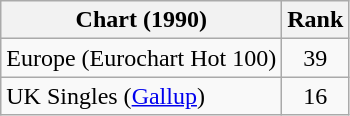<table class="wikitable">
<tr>
<th>Chart (1990)</th>
<th>Rank</th>
</tr>
<tr>
<td>Europe (Eurochart Hot 100)</td>
<td align=center>39</td>
</tr>
<tr>
<td>UK Singles (<a href='#'>Gallup</a>)</td>
<td align=center>16</td>
</tr>
</table>
